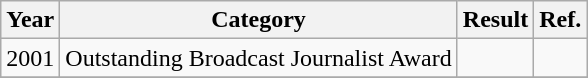<table class="wikitable plainrowheaders sortable">
<tr>
<th>Year</th>
<th>Category</th>
<th>Result</th>
<th>Ref.</th>
</tr>
<tr>
<td>2001</td>
<td>Outstanding Broadcast Journalist Award</td>
<td></td>
<td></td>
</tr>
<tr>
</tr>
</table>
